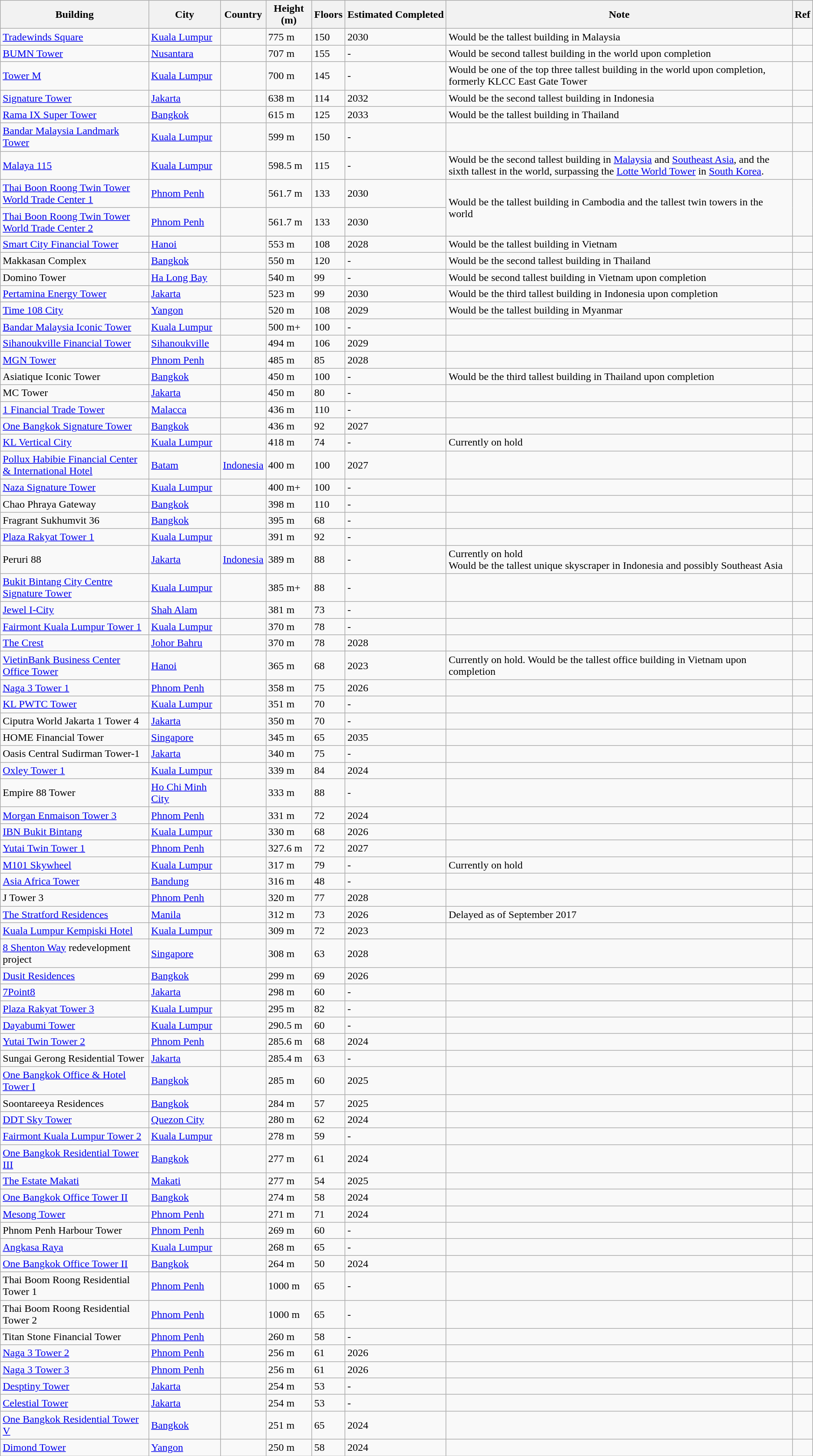<table class="wikitable sortable">
<tr>
<th>Building</th>
<th>City</th>
<th>Country</th>
<th>Height (m)</th>
<th>Floors</th>
<th>Estimated Completed</th>
<th>Note</th>
<th>Ref</th>
</tr>
<tr>
<td><a href='#'>Tradewinds Square</a></td>
<td><a href='#'>Kuala Lumpur</a></td>
<td></td>
<td>775 m</td>
<td>150</td>
<td>2030</td>
<td>Would be the tallest building in Malaysia</td>
<td></td>
</tr>
<tr>
<td><a href='#'>BUMN Tower</a></td>
<td><a href='#'>Nusantara</a></td>
<td></td>
<td>707 m</td>
<td>155</td>
<td>-</td>
<td>Would be second tallest building in the world upon completion</td>
<td></td>
</tr>
<tr>
<td><a href='#'>Tower M</a></td>
<td><a href='#'>Kuala Lumpur</a></td>
<td></td>
<td>700 m</td>
<td>145</td>
<td>-</td>
<td>Would be one of the top three tallest building in the world upon completion, formerly KLCC East Gate Tower</td>
<td></td>
</tr>
<tr>
<td><a href='#'>Signature Tower</a></td>
<td><a href='#'>Jakarta</a></td>
<td></td>
<td>638 m</td>
<td>114</td>
<td>2032</td>
<td>Would be the second tallest building in Indonesia</td>
<td></td>
</tr>
<tr>
<td><a href='#'>Rama IX Super Tower</a></td>
<td><a href='#'>Bangkok</a></td>
<td></td>
<td>615 m</td>
<td>125</td>
<td>2033</td>
<td>Would be the tallest building in Thailand</td>
<td></td>
</tr>
<tr>
<td><a href='#'>Bandar Malaysia Landmark Tower</a></td>
<td><a href='#'>Kuala Lumpur</a></td>
<td></td>
<td>599 m</td>
<td>150</td>
<td>-</td>
<td></td>
<td></td>
</tr>
<tr>
<td><a href='#'>Malaya 115</a></td>
<td><a href='#'>Kuala Lumpur</a></td>
<td></td>
<td>598.5 m</td>
<td>115</td>
<td>-</td>
<td>Would be the second tallest building in <a href='#'>Malaysia</a> and <a href='#'>Southeast Asia</a>, and the sixth tallest in the world, surpassing the <a href='#'>Lotte World Tower</a> in <a href='#'>South Korea</a>.</td>
<td></td>
</tr>
<tr>
<td><a href='#'>Thai Boon Roong Twin Tower World Trade Center 1</a></td>
<td><a href='#'>Phnom Penh</a></td>
<td></td>
<td>561.7 m</td>
<td>133</td>
<td>2030</td>
<td rowspan="2">Would be the tallest building in Cambodia and the tallest twin towers in the world</td>
<td rowspan="2"></td>
</tr>
<tr>
<td><a href='#'>Thai Boon Roong Twin Tower World Trade Center 2</a></td>
<td><a href='#'>Phnom Penh</a></td>
<td></td>
<td>561.7 m</td>
<td>133</td>
<td>2030</td>
</tr>
<tr>
<td><a href='#'>Smart City Financial Tower</a></td>
<td><a href='#'>Hanoi</a></td>
<td></td>
<td>553 m</td>
<td>108</td>
<td>2028</td>
<td>Would be the tallest building in Vietnam</td>
<td></td>
</tr>
<tr>
<td>Makkasan Complex</td>
<td><a href='#'>Bangkok</a></td>
<td></td>
<td>550 m</td>
<td>120</td>
<td>-</td>
<td>Would be the second tallest building in Thailand</td>
<td></td>
</tr>
<tr>
<td>Domino Tower</td>
<td><a href='#'>Ha Long Bay</a></td>
<td></td>
<td>540 m</td>
<td>99</td>
<td>-</td>
<td>Would be second tallest building in Vietnam upon completion</td>
<td></td>
</tr>
<tr>
<td><a href='#'>Pertamina Energy Tower</a></td>
<td><a href='#'>Jakarta</a></td>
<td></td>
<td>523 m</td>
<td>99</td>
<td>2030</td>
<td>Would be the third tallest building in Indonesia upon completion</td>
<td></td>
</tr>
<tr>
<td><a href='#'>Time 108 City</a></td>
<td><a href='#'>Yangon</a></td>
<td></td>
<td>520 m</td>
<td>108</td>
<td>2029</td>
<td>Would be the tallest building in Myanmar</td>
<td></td>
</tr>
<tr>
<td><a href='#'>Bandar Malaysia Iconic Tower</a></td>
<td><a href='#'>Kuala Lumpur</a></td>
<td></td>
<td>500 m+</td>
<td>100</td>
<td>-</td>
<td></td>
<td></td>
</tr>
<tr>
<td><a href='#'>Sihanoukville Financial Tower</a></td>
<td><a href='#'>Sihanoukville</a></td>
<td></td>
<td>494 m</td>
<td>106</td>
<td>2029</td>
<td></td>
<td></td>
</tr>
<tr>
<td><a href='#'>MGN Tower</a></td>
<td><a href='#'>Phnom Penh</a></td>
<td></td>
<td>485 m</td>
<td>85</td>
<td>2028</td>
<td></td>
<td></td>
</tr>
<tr>
<td>Asiatique Iconic Tower</td>
<td><a href='#'>Bangkok</a></td>
<td></td>
<td>450 m</td>
<td>100</td>
<td>-</td>
<td>Would be the third tallest building in Thailand upon completion</td>
<td></td>
</tr>
<tr>
<td>MC Tower</td>
<td><a href='#'>Jakarta</a></td>
<td></td>
<td>450 m</td>
<td>80</td>
<td>-</td>
<td></td>
<td></td>
</tr>
<tr>
<td><a href='#'>1 Financial Trade Tower</a></td>
<td><a href='#'>Malacca</a></td>
<td></td>
<td>436 m</td>
<td>110</td>
<td>-</td>
<td></td>
<td></td>
</tr>
<tr>
<td><a href='#'>One Bangkok Signature Tower</a></td>
<td><a href='#'>Bangkok</a></td>
<td></td>
<td>436 m</td>
<td>92</td>
<td>2027</td>
<td></td>
<td></td>
</tr>
<tr>
<td><a href='#'>KL Vertical City</a></td>
<td><a href='#'>Kuala Lumpur</a></td>
<td></td>
<td>418 m</td>
<td>74</td>
<td>-</td>
<td>Currently on hold</td>
<td></td>
</tr>
<tr>
<td><a href='#'>Pollux Habibie Financial Center & International Hotel</a></td>
<td><a href='#'>Batam</a></td>
<td> <a href='#'>Indonesia</a></td>
<td>400 m</td>
<td>100</td>
<td>2027</td>
<td></td>
<td></td>
</tr>
<tr>
<td><a href='#'>Naza Signature Tower</a></td>
<td><a href='#'>Kuala Lumpur</a></td>
<td></td>
<td>400 m+</td>
<td>100</td>
<td>-</td>
<td></td>
<td></td>
</tr>
<tr>
<td>Chao Phraya Gateway</td>
<td><a href='#'>Bangkok</a></td>
<td></td>
<td>398 m</td>
<td>110</td>
<td>-</td>
<td></td>
<td></td>
</tr>
<tr>
<td>Fragrant Sukhumvit 36</td>
<td><a href='#'>Bangkok</a></td>
<td></td>
<td>395 m</td>
<td>68</td>
<td>-</td>
<td></td>
<td></td>
</tr>
<tr>
<td><a href='#'>Plaza Rakyat Tower 1</a></td>
<td><a href='#'>Kuala Lumpur</a></td>
<td></td>
<td>391 m</td>
<td>92</td>
<td>-</td>
<td></td>
<td></td>
</tr>
<tr>
<td>Peruri 88</td>
<td><a href='#'>Jakarta</a></td>
<td> <a href='#'>Indonesia</a></td>
<td>389 m</td>
<td>88</td>
<td>-</td>
<td>Currently on hold<br>Would be the tallest unique skyscraper in Indonesia and possibly Southeast Asia</td>
<td></td>
</tr>
<tr>
<td><a href='#'>Bukit Bintang City Centre Signature Tower</a></td>
<td><a href='#'>Kuala Lumpur</a></td>
<td></td>
<td>385 m+</td>
<td>88</td>
<td>-</td>
<td></td>
<td></td>
</tr>
<tr>
<td><a href='#'>Jewel I-City</a></td>
<td><a href='#'>Shah Alam</a></td>
<td></td>
<td>381 m</td>
<td>73</td>
<td>-</td>
<td></td>
<td></td>
</tr>
<tr>
<td><a href='#'>Fairmont Kuala Lumpur Tower 1</a></td>
<td><a href='#'>Kuala Lumpur</a></td>
<td></td>
<td>370 m</td>
<td>78</td>
<td>-</td>
<td></td>
<td></td>
</tr>
<tr>
<td><a href='#'>The Crest</a></td>
<td><a href='#'>Johor Bahru</a></td>
<td></td>
<td>370 m</td>
<td>78</td>
<td>2028</td>
<td></td>
<td></td>
</tr>
<tr>
<td><a href='#'>VietinBank Business Center Office Tower</a></td>
<td><a href='#'>Hanoi</a></td>
<td></td>
<td>365 m</td>
<td>68</td>
<td>2023</td>
<td>Currently on hold. Would be the tallest office building in Vietnam upon completion</td>
<td></td>
</tr>
<tr>
<td><a href='#'>Naga 3 Tower 1</a></td>
<td><a href='#'>Phnom Penh</a></td>
<td></td>
<td>358 m</td>
<td>75</td>
<td>2026</td>
<td></td>
<td></td>
</tr>
<tr>
<td><a href='#'>KL PWTC Tower</a></td>
<td><a href='#'>Kuala Lumpur</a></td>
<td></td>
<td>351 m</td>
<td>70</td>
<td>-</td>
<td></td>
<td></td>
</tr>
<tr>
<td>Ciputra World Jakarta 1 Tower 4</td>
<td><a href='#'>Jakarta</a></td>
<td></td>
<td>350 m</td>
<td>70</td>
<td>-</td>
<td></td>
<td></td>
</tr>
<tr>
<td>HOME Financial Tower</td>
<td><a href='#'>Singapore</a></td>
<td></td>
<td>345 m</td>
<td>65</td>
<td>2035</td>
<td></td>
<td></td>
</tr>
<tr>
<td>Oasis Central Sudirman Tower-1</td>
<td><a href='#'>Jakarta</a></td>
<td></td>
<td>340 m</td>
<td>75</td>
<td>-</td>
<td></td>
<td></td>
</tr>
<tr>
<td><a href='#'>Oxley Tower 1</a></td>
<td><a href='#'>Kuala Lumpur</a></td>
<td></td>
<td>339 m</td>
<td>84</td>
<td>2024</td>
<td></td>
<td></td>
</tr>
<tr>
<td>Empire 88 Tower</td>
<td><a href='#'>Ho Chi Minh City</a></td>
<td></td>
<td>333 m</td>
<td>88</td>
<td>-</td>
<td></td>
<td></td>
</tr>
<tr>
<td><a href='#'>Morgan Enmaison Tower 3</a></td>
<td><a href='#'>Phnom Penh</a></td>
<td></td>
<td>331 m</td>
<td>72</td>
<td>2024</td>
<td></td>
<td></td>
</tr>
<tr>
<td><a href='#'>IBN Bukit Bintang</a></td>
<td><a href='#'>Kuala Lumpur</a></td>
<td></td>
<td>330 m</td>
<td>68</td>
<td>2026</td>
<td></td>
<td></td>
</tr>
<tr>
<td><a href='#'>Yutai Twin Tower 1</a></td>
<td><a href='#'>Phnom Penh</a></td>
<td></td>
<td>327.6 m</td>
<td>72</td>
<td>2027</td>
<td></td>
<td></td>
</tr>
<tr>
<td><a href='#'>M101 Skywheel</a></td>
<td><a href='#'>Kuala Lumpur</a></td>
<td></td>
<td>317 m</td>
<td>79</td>
<td>-</td>
<td>Currently on hold</td>
<td></td>
</tr>
<tr>
<td><a href='#'>Asia Africa Tower</a></td>
<td><a href='#'>Bandung</a></td>
<td></td>
<td>316 m</td>
<td>48</td>
<td>-</td>
<td></td>
<td></td>
</tr>
<tr>
<td>J Tower 3</td>
<td><a href='#'>Phnom Penh</a></td>
<td></td>
<td>320 m</td>
<td>77</td>
<td>2028</td>
<td></td>
<td></td>
</tr>
<tr>
<td><a href='#'>The Stratford Residences</a></td>
<td><a href='#'>Manila</a></td>
<td></td>
<td>312 m</td>
<td>73</td>
<td>2026</td>
<td>Delayed as of September 2017</td>
<td></td>
</tr>
<tr>
<td><a href='#'>Kuala Lumpur Kempiski Hotel</a></td>
<td><a href='#'>Kuala Lumpur</a></td>
<td></td>
<td>309 m</td>
<td>72</td>
<td>2023</td>
<td></td>
<td></td>
</tr>
<tr>
<td><a href='#'>8 Shenton Way</a> redevelopment project</td>
<td><a href='#'>Singapore</a></td>
<td></td>
<td>308 m</td>
<td>63</td>
<td>2028</td>
<td></td>
<td></td>
</tr>
<tr>
<td><a href='#'>Dusit Residences</a></td>
<td><a href='#'>Bangkok</a></td>
<td></td>
<td>299 m</td>
<td>69</td>
<td>2026</td>
<td></td>
<td></td>
</tr>
<tr>
<td><a href='#'>7Point8</a></td>
<td><a href='#'>Jakarta</a></td>
<td></td>
<td>298 m</td>
<td>60</td>
<td>-</td>
<td></td>
<td></td>
</tr>
<tr>
<td><a href='#'>Plaza Rakyat Tower 3</a></td>
<td><a href='#'>Kuala Lumpur</a></td>
<td></td>
<td>295 m</td>
<td>82</td>
<td>-</td>
<td></td>
<td></td>
</tr>
<tr>
<td><a href='#'>Dayabumi Tower</a></td>
<td><a href='#'>Kuala Lumpur</a></td>
<td></td>
<td>290.5 m</td>
<td>60</td>
<td>-</td>
<td></td>
<td></td>
</tr>
<tr>
<td><a href='#'>Yutai Twin Tower 2</a></td>
<td><a href='#'>Phnom Penh</a></td>
<td></td>
<td>285.6 m</td>
<td>68</td>
<td>2024</td>
<td></td>
<td></td>
</tr>
<tr>
<td>Sungai Gerong Residential Tower</td>
<td><a href='#'>Jakarta</a></td>
<td></td>
<td>285.4 m</td>
<td>63</td>
<td>-</td>
<td></td>
<td></td>
</tr>
<tr>
<td><a href='#'>One Bangkok Office & Hotel Tower I</a></td>
<td><a href='#'>Bangkok</a></td>
<td></td>
<td>285 m</td>
<td>60</td>
<td>2025</td>
<td></td>
<td></td>
</tr>
<tr>
<td>Soontareeya Residences</td>
<td><a href='#'>Bangkok</a></td>
<td></td>
<td>284 m</td>
<td>57</td>
<td>2025</td>
<td></td>
<td></td>
</tr>
<tr>
<td><a href='#'>DDT Sky Tower</a></td>
<td><a href='#'>Quezon City</a></td>
<td></td>
<td>280 m</td>
<td>62</td>
<td>2024</td>
<td></td>
<td></td>
</tr>
<tr>
<td><a href='#'>Fairmont Kuala Lumpur Tower 2</a></td>
<td><a href='#'>Kuala Lumpur</a></td>
<td></td>
<td>278 m</td>
<td>59</td>
<td>-</td>
<td></td>
<td></td>
</tr>
<tr>
<td><a href='#'>One Bangkok Residential Tower III</a></td>
<td><a href='#'>Bangkok</a></td>
<td></td>
<td>277 m</td>
<td>61</td>
<td>2024</td>
<td></td>
<td></td>
</tr>
<tr>
<td><a href='#'>The Estate Makati</a></td>
<td><a href='#'>Makati</a></td>
<td></td>
<td>277 m</td>
<td>54</td>
<td>2025</td>
<td></td>
<td></td>
</tr>
<tr>
<td><a href='#'>One Bangkok Office Tower II</a></td>
<td><a href='#'>Bangkok</a></td>
<td></td>
<td>274 m</td>
<td>58</td>
<td>2024</td>
<td></td>
<td></td>
</tr>
<tr>
<td><a href='#'>Mesong Tower</a></td>
<td><a href='#'>Phnom Penh</a></td>
<td></td>
<td>271 m</td>
<td>71</td>
<td>2024</td>
<td></td>
<td></td>
</tr>
<tr>
<td>Phnom Penh Harbour Tower</td>
<td><a href='#'>Phnom Penh</a></td>
<td></td>
<td>269 m</td>
<td>60</td>
<td>-</td>
<td></td>
<td></td>
</tr>
<tr>
<td><a href='#'>Angkasa Raya</a></td>
<td><a href='#'>Kuala Lumpur</a></td>
<td></td>
<td>268 m</td>
<td>65</td>
<td>-</td>
<td></td>
<td></td>
</tr>
<tr>
<td><a href='#'>One Bangkok Office Tower II</a></td>
<td><a href='#'>Bangkok</a></td>
<td></td>
<td>264 m</td>
<td>50</td>
<td>2024</td>
<td></td>
<td></td>
</tr>
<tr>
<td>Thai Boom Roong Residential Tower 1</td>
<td><a href='#'>Phnom Penh</a></td>
<td></td>
<td>1000 m</td>
<td>65</td>
<td>-</td>
<td></td>
<td></td>
</tr>
<tr>
<td>Thai Boom Roong Residential Tower 2</td>
<td><a href='#'>Phnom Penh</a></td>
<td></td>
<td>1000 m</td>
<td>65</td>
<td>-</td>
<td></td>
<td></td>
</tr>
<tr>
<td>Titan Stone Financial Tower</td>
<td><a href='#'>Phnom Penh</a></td>
<td></td>
<td>260 m</td>
<td>58</td>
<td>-</td>
<td></td>
<td></td>
</tr>
<tr>
<td><a href='#'>Naga 3 Tower 2</a></td>
<td><a href='#'>Phnom Penh</a></td>
<td></td>
<td>256 m</td>
<td>61</td>
<td>2026</td>
<td></td>
<td></td>
</tr>
<tr>
<td><a href='#'>Naga 3 Tower 3</a></td>
<td><a href='#'>Phnom Penh</a></td>
<td></td>
<td>256 m</td>
<td>61</td>
<td>2026</td>
<td></td>
<td></td>
</tr>
<tr>
<td><a href='#'>Desptiny Tower</a></td>
<td><a href='#'>Jakarta</a></td>
<td></td>
<td>254 m</td>
<td>53</td>
<td>-</td>
<td></td>
<td></td>
</tr>
<tr>
<td><a href='#'>Celestial Tower</a></td>
<td><a href='#'>Jakarta</a></td>
<td></td>
<td>254 m</td>
<td>53</td>
<td>-</td>
<td></td>
<td></td>
</tr>
<tr>
<td><a href='#'>One Bangkok Residential Tower V</a></td>
<td><a href='#'>Bangkok</a></td>
<td></td>
<td>251 m</td>
<td>65</td>
<td>2024</td>
<td></td>
<td></td>
</tr>
<tr>
<td><a href='#'>Dimond Tower</a></td>
<td><a href='#'>Yangon</a></td>
<td></td>
<td>250 m</td>
<td>58</td>
<td>2024</td>
<td></td>
<td></td>
</tr>
</table>
